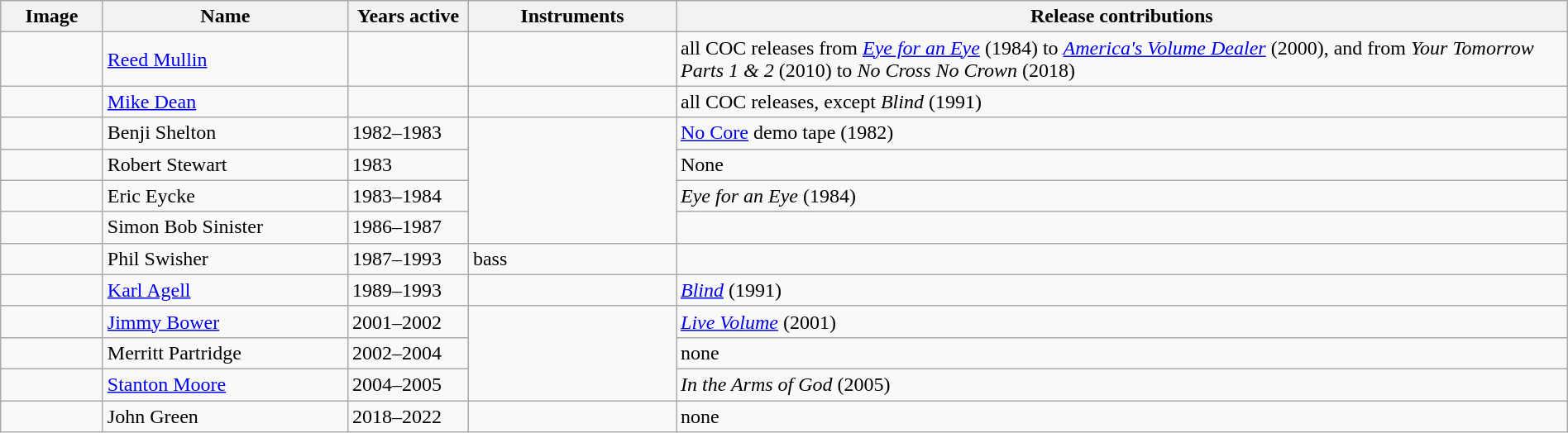<table class="wikitable" border="1" width=100%>
<tr>
<th width="75">Image</th>
<th width="190">Name</th>
<th width="90">Years active</th>
<th width="160">Instruments</th>
<th>Release contributions</th>
</tr>
<tr>
<td></td>
<td><a href='#'>Reed Mullin</a></td>
<td></td>
<td></td>
<td>all COC releases from <em><a href='#'>Eye for an Eye</a></em> (1984) to <em><a href='#'>America's Volume Dealer</a></em> (2000), and from <em>Your Tomorrow Parts 1 & 2</em> (2010) to <em>No Cross No Crown</em> (2018)</td>
</tr>
<tr>
<td></td>
<td><a href='#'>Mike Dean</a></td>
<td></td>
<td></td>
<td>all COC releases, except <em>Blind</em> (1991)</td>
</tr>
<tr>
<td></td>
<td>Benji Shelton</td>
<td>1982–1983</td>
<td rowspan="4"></td>
<td><a href='#'>No Core</a> demo tape (1982)</td>
</tr>
<tr>
<td></td>
<td>Robert Stewart</td>
<td>1983</td>
<td>None</td>
</tr>
<tr>
<td></td>
<td>Eric Eycke</td>
<td>1983–1984 </td>
<td><em>Eye for an Eye</em> (1984)</td>
</tr>
<tr>
<td></td>
<td>Simon Bob Sinister</td>
<td>1986–1987</td>
<td></td>
</tr>
<tr>
<td></td>
<td>Phil Swisher</td>
<td>1987–1993</td>
<td>bass</td>
<td></td>
</tr>
<tr>
<td></td>
<td><a href='#'>Karl Agell</a></td>
<td>1989–1993</td>
<td></td>
<td><em><a href='#'>Blind</a></em> (1991)</td>
</tr>
<tr>
<td></td>
<td><a href='#'>Jimmy Bower</a></td>
<td>2001–2002</td>
<td rowspan="3"></td>
<td><em><a href='#'>Live Volume</a></em> (2001)</td>
</tr>
<tr>
<td></td>
<td>Merritt Partridge</td>
<td>2002–2004</td>
<td>none</td>
</tr>
<tr>
<td></td>
<td><a href='#'>Stanton Moore</a></td>
<td>2004–2005 </td>
<td><em>In the Arms of God</em> (2005)</td>
</tr>
<tr>
<td></td>
<td>John Green</td>
<td>2018–2022 </td>
<td></td>
<td>none</td>
</tr>
</table>
